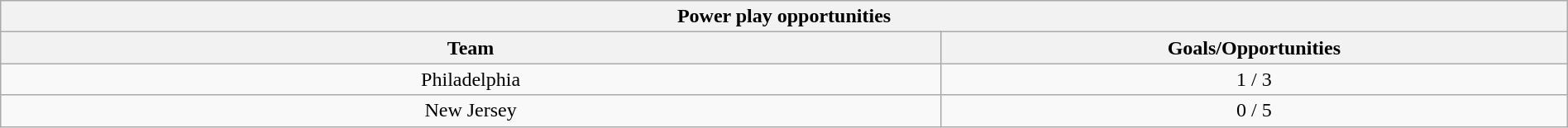<table class="wikitable" style="width:100%;text-align: center;">
<tr>
<th colspan=2>Power play opportunities</th>
</tr>
<tr>
<th style="width:60%;">Team</th>
<th style="width:40%;">Goals/Opportunities</th>
</tr>
<tr>
<td>Philadelphia</td>
<td>1 / 3</td>
</tr>
<tr>
<td>New Jersey</td>
<td>0 / 5</td>
</tr>
</table>
